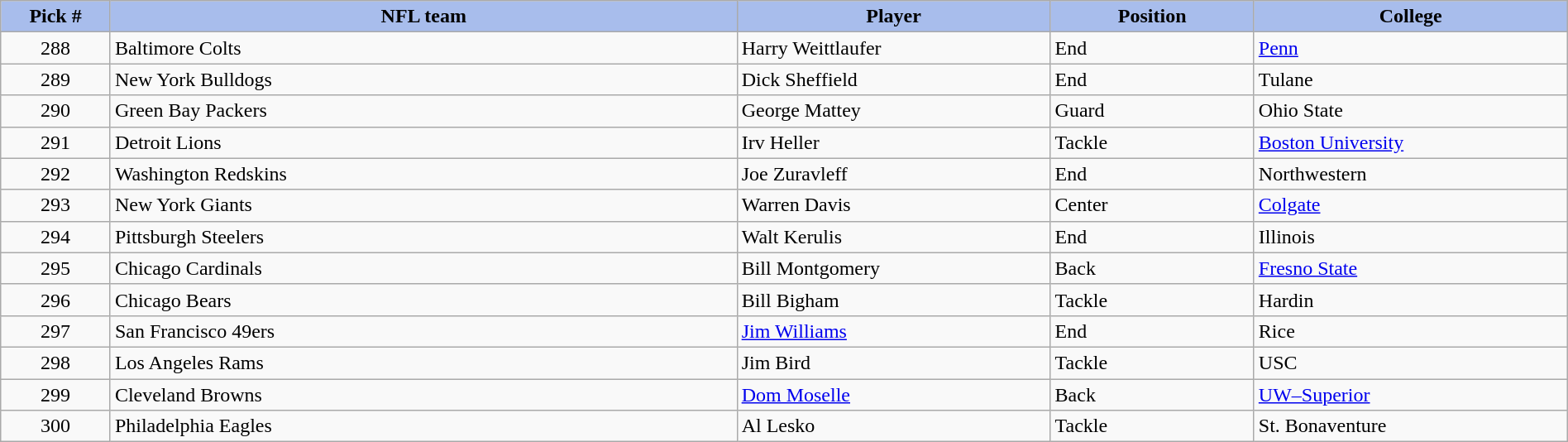<table class="wikitable sortable sortable" style="width: 100%">
<tr>
<th style="background:#A8BDEC;" width=7%>Pick #</th>
<th width=40% style="background:#A8BDEC;">NFL team</th>
<th width=20% style="background:#A8BDEC;">Player</th>
<th width=13% style="background:#A8BDEC;">Position</th>
<th style="background:#A8BDEC;">College</th>
</tr>
<tr>
<td align=center>288</td>
<td>Baltimore Colts</td>
<td>Harry Weittlaufer</td>
<td>End</td>
<td><a href='#'>Penn</a></td>
</tr>
<tr>
<td align=center>289</td>
<td>New York Bulldogs</td>
<td>Dick Sheffield</td>
<td>End</td>
<td>Tulane</td>
</tr>
<tr>
<td align=center>290</td>
<td>Green Bay Packers</td>
<td>George Mattey</td>
<td>Guard</td>
<td>Ohio State</td>
</tr>
<tr>
<td align=center>291</td>
<td>Detroit Lions</td>
<td>Irv Heller</td>
<td>Tackle</td>
<td><a href='#'>Boston University</a></td>
</tr>
<tr>
<td align=center>292</td>
<td>Washington Redskins</td>
<td>Joe Zuravleff</td>
<td>End</td>
<td>Northwestern</td>
</tr>
<tr>
<td align=center>293</td>
<td>New York Giants</td>
<td>Warren Davis</td>
<td>Center</td>
<td><a href='#'>Colgate</a></td>
</tr>
<tr>
<td align=center>294</td>
<td>Pittsburgh Steelers</td>
<td>Walt Kerulis</td>
<td>End</td>
<td>Illinois</td>
</tr>
<tr>
<td align=center>295</td>
<td>Chicago Cardinals</td>
<td>Bill Montgomery</td>
<td>Back</td>
<td><a href='#'>Fresno State</a></td>
</tr>
<tr>
<td align=center>296</td>
<td>Chicago Bears</td>
<td>Bill Bigham</td>
<td>Tackle</td>
<td>Hardin</td>
</tr>
<tr>
<td align=center>297</td>
<td>San Francisco 49ers</td>
<td><a href='#'>Jim Williams</a></td>
<td>End</td>
<td>Rice</td>
</tr>
<tr>
<td align=center>298</td>
<td>Los Angeles Rams</td>
<td>Jim Bird</td>
<td>Tackle</td>
<td>USC</td>
</tr>
<tr>
<td align=center>299</td>
<td>Cleveland Browns</td>
<td><a href='#'>Dom Moselle</a></td>
<td>Back</td>
<td><a href='#'>UW–Superior</a></td>
</tr>
<tr>
<td align=center>300</td>
<td>Philadelphia Eagles</td>
<td>Al Lesko</td>
<td>Tackle</td>
<td>St. Bonaventure</td>
</tr>
</table>
